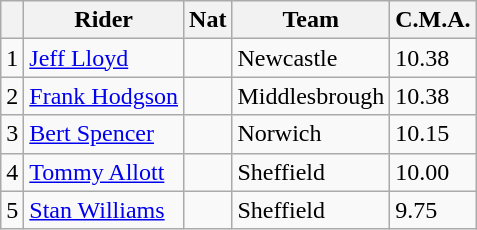<table class=wikitable>
<tr>
<th></th>
<th>Rider</th>
<th>Nat</th>
<th>Team</th>
<th>C.M.A.</th>
</tr>
<tr>
<td align="center">1</td>
<td><a href='#'>Jeff Lloyd</a></td>
<td></td>
<td>Newcastle</td>
<td>10.38</td>
</tr>
<tr>
<td align="center">2</td>
<td><a href='#'>Frank Hodgson</a></td>
<td></td>
<td>Middlesbrough</td>
<td>10.38</td>
</tr>
<tr>
<td align="center">3</td>
<td><a href='#'>Bert Spencer</a></td>
<td></td>
<td>Norwich</td>
<td>10.15</td>
</tr>
<tr>
<td align="center">4</td>
<td><a href='#'>Tommy Allott</a></td>
<td></td>
<td>Sheffield</td>
<td>10.00</td>
</tr>
<tr>
<td align="center">5</td>
<td><a href='#'>Stan Williams</a></td>
<td></td>
<td>Sheffield</td>
<td>9.75</td>
</tr>
</table>
